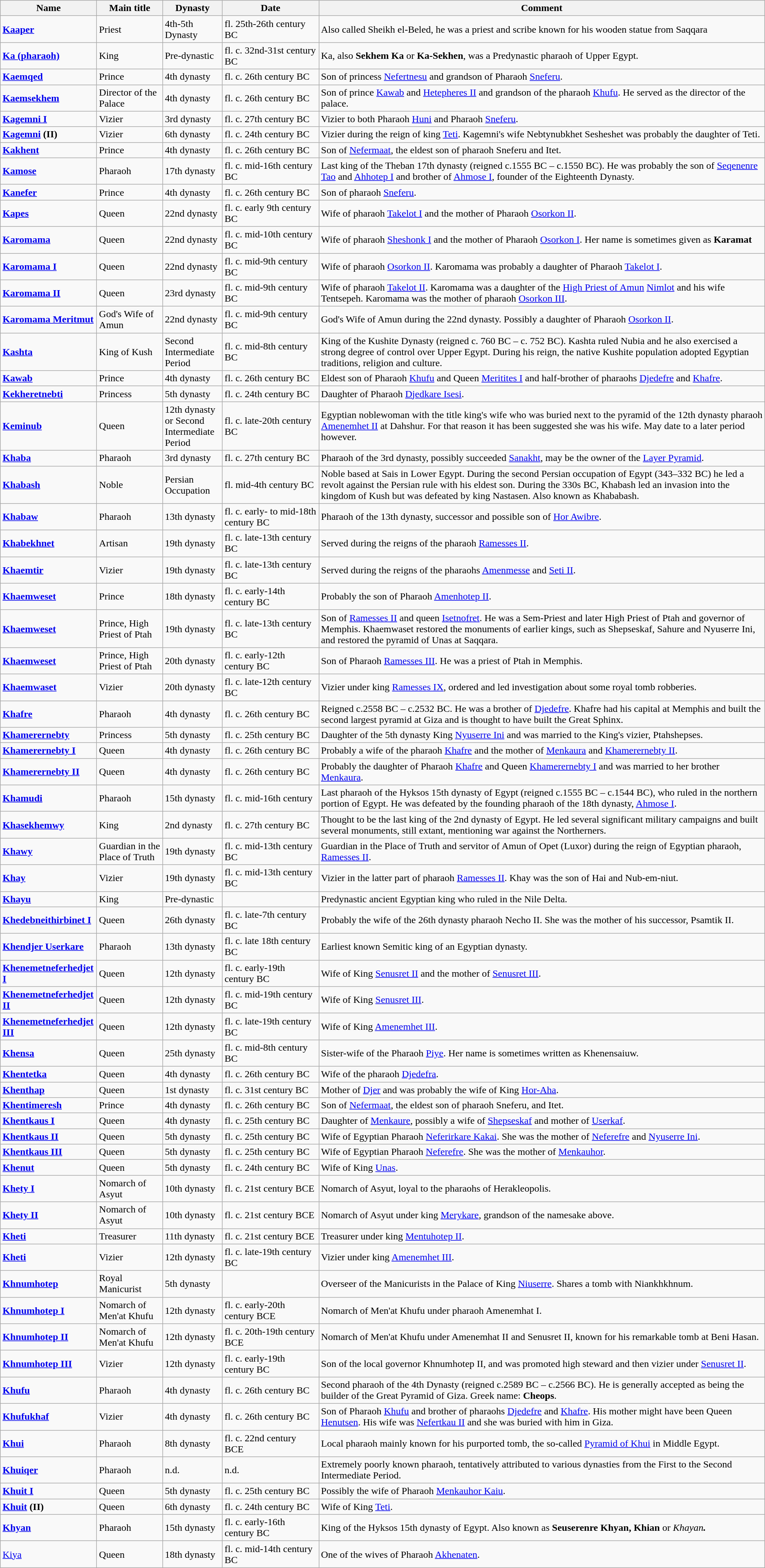<table class="wikitable sortable" align="center">
<tr>
<th style="width: 150px;">Name</th>
<th style="width: 100px;">Main title</th>
<th style="width: 90px;">Dynasty</th>
<th align="center" style="width: 150px;">Date</th>
<th>Comment</th>
</tr>
<tr>
<td><strong><a href='#'>Kaaper</a></strong></td>
<td>Priest</td>
<td>4th-5th Dynasty</td>
<td>fl. 25th-26th century BC</td>
<td>Also called Sheikh el-Beled, he was a priest and scribe known for his wooden statue from Saqqara</td>
</tr>
<tr>
<td><strong><a href='#'>Ka (pharaoh)</a></strong></td>
<td>King</td>
<td>Pre-dynastic</td>
<td>fl. c. 32nd-31st century BC</td>
<td>Ka, also <strong>Sekhem Ka</strong> or <strong>Ka-Sekhen</strong>, was a Predynastic pharaoh of Upper Egypt.</td>
</tr>
<tr>
<td><strong><a href='#'>Kaemqed</a></strong></td>
<td>Prince</td>
<td>4th dynasty</td>
<td>fl. c. 26th century BC</td>
<td>Son of princess <a href='#'>Nefertnesu</a> and grandson of Pharaoh <a href='#'>Sneferu</a>.</td>
</tr>
<tr>
<td><strong><a href='#'>Kaemsekhem</a></strong></td>
<td>Director of the Palace</td>
<td>4th dynasty</td>
<td>fl. c. 26th century BC</td>
<td>Son of prince <a href='#'>Kawab</a> and <a href='#'>Hetepheres II</a> and grandson of the pharaoh <a href='#'>Khufu</a>.  He served as the director of the palace.</td>
</tr>
<tr>
<td><strong><a href='#'>Kagemni I</a></strong></td>
<td>Vizier</td>
<td>3rd dynasty</td>
<td>fl. c. 27th century BC</td>
<td>Vizier to both Pharaoh <a href='#'>Huni</a> and Pharaoh <a href='#'>Sneferu</a>.</td>
</tr>
<tr>
<td><strong><a href='#'>Kagemni</a> (II)</strong></td>
<td>Vizier</td>
<td>6th dynasty</td>
<td>fl. c. 24th century BC</td>
<td>Vizier during the reign of king <a href='#'>Teti</a>. Kagemni's wife Nebtynubkhet Sesheshet was probably the daughter of Teti.</td>
</tr>
<tr>
<td><strong><a href='#'>Kakhent</a></strong></td>
<td>Prince</td>
<td>4th dynasty</td>
<td>fl. c. 26th century BC</td>
<td>Son of <a href='#'>Nefermaat</a>, the eldest son of pharaoh Sneferu and Itet.</td>
</tr>
<tr>
<td><strong><a href='#'>Kamose</a></strong></td>
<td>Pharaoh</td>
<td>17th dynasty</td>
<td>fl. c. mid-16th century BC</td>
<td>Last king of the Theban 17th dynasty (reigned c.1555 BC – c.1550 BC). He was probably the son of <a href='#'>Seqenenre Tao</a> and <a href='#'>Ahhotep I</a> and brother of <a href='#'>Ahmose I</a>, founder of the Eighteenth Dynasty.</td>
</tr>
<tr>
<td><strong><a href='#'>Kanefer</a></strong></td>
<td>Prince</td>
<td>4th dynasty</td>
<td>fl. c. 26th century BC</td>
<td>Son of pharaoh <a href='#'>Sneferu</a>.</td>
</tr>
<tr>
<td><strong><a href='#'>Kapes</a></strong></td>
<td>Queen</td>
<td>22nd dynasty</td>
<td>fl. c. early 9th century BC</td>
<td>Wife of pharaoh <a href='#'>Takelot I</a> and the mother of Pharaoh <a href='#'>Osorkon II</a>.</td>
</tr>
<tr>
<td><strong><a href='#'>Karomama</a></strong></td>
<td>Queen</td>
<td>22nd dynasty</td>
<td>fl. c. mid-10th century BC</td>
<td>Wife of pharaoh <a href='#'>Sheshonk I</a> and the mother of Pharaoh <a href='#'>Osorkon I</a>. Her name is sometimes given as <strong>Karamat</strong></td>
</tr>
<tr>
<td><strong><a href='#'>Karomama I</a></strong></td>
<td>Queen</td>
<td>22nd dynasty</td>
<td>fl. c. mid-9th century BC</td>
<td>Wife of pharaoh <a href='#'>Osorkon II</a>.  Karomama was probably a daughter of Pharaoh <a href='#'>Takelot I</a>.</td>
</tr>
<tr>
<td><strong><a href='#'>Karomama II</a></strong></td>
<td>Queen</td>
<td>23rd dynasty</td>
<td>fl. c. mid-9th century BC</td>
<td>Wife of pharaoh <a href='#'>Takelot II</a>. Karomama was a daughter of the <a href='#'>High Priest of Amun</a> <a href='#'>Nimlot</a> and his wife Tentsepeh. Karomama was the mother of pharaoh <a href='#'>Osorkon III</a>.</td>
</tr>
<tr>
<td><strong><a href='#'>Karomama Meritmut</a></strong></td>
<td>God's Wife of Amun</td>
<td>22nd dynasty</td>
<td>fl. c. mid-9th century BC</td>
<td>God's Wife of Amun during the 22nd dynasty. Possibly a daughter of Pharaoh <a href='#'>Osorkon II</a>.</td>
</tr>
<tr>
<td><strong><a href='#'>Kashta</a></strong></td>
<td>King of Kush</td>
<td>Second Intermediate Period</td>
<td>fl. c. mid-8th century BC</td>
<td>King of the Kushite Dynasty (reigned c. 760 BC – c. 752 BC).  Kashta ruled Nubia and he also exercised a strong degree of control over Upper Egypt.  During his reign, the native Kushite population adopted Egyptian traditions, religion and culture.</td>
</tr>
<tr>
<td><strong><a href='#'>Kawab</a></strong></td>
<td>Prince</td>
<td>4th dynasty</td>
<td>fl. c. 26th century BC</td>
<td>Eldest son of Pharaoh <a href='#'>Khufu</a> and Queen <a href='#'>Meritites I</a> and half-brother of pharaohs <a href='#'>Djedefre</a> and <a href='#'>Khafre</a>.</td>
</tr>
<tr>
<td><strong><a href='#'>Kekheretnebti</a></strong></td>
<td>Princess</td>
<td>5th dynasty</td>
<td>fl. c. 24th century BC</td>
<td>Daughter of Pharaoh <a href='#'>Djedkare Isesi</a>.</td>
</tr>
<tr>
<td><strong><a href='#'>Keminub</a></strong></td>
<td>Queen</td>
<td>12th dynasty or Second Intermediate Period</td>
<td>fl. c. late-20th century BC</td>
<td>Egyptian noblewoman with the title king's wife who was buried next to the pyramid of the 12th dynasty pharaoh <a href='#'>Amenemhet II</a> at Dahshur. For that reason it has been suggested she was his wife. May date to a later period however.</td>
</tr>
<tr>
<td><strong><a href='#'>Khaba</a></strong></td>
<td>Pharaoh</td>
<td>3rd dynasty</td>
<td>fl. c. 27th century BC</td>
<td>Pharaoh of the 3rd dynasty, possibly succeeded <a href='#'>Sanakht</a>, may be the owner of the <a href='#'>Layer Pyramid</a>.</td>
</tr>
<tr>
<td><strong><a href='#'>Khabash</a></strong></td>
<td>Noble</td>
<td>Persian Occupation</td>
<td>fl. mid-4th century BC</td>
<td>Noble based at Sais in Lower Egypt. During the second Persian occupation of Egypt (343–332 BC) he led a revolt against the Persian rule with his eldest son. During the 330s BC, Khabash led an invasion into the kingdom of Kush but was defeated by king Nastasen. Also known as Khababash.</td>
</tr>
<tr>
<td><strong><a href='#'>Khabaw</a></strong></td>
<td>Pharaoh</td>
<td>13th dynasty</td>
<td>fl. c. early- to mid-18th century BC</td>
<td>Pharaoh of the 13th dynasty, successor and possible son of <a href='#'>Hor Awibre</a>.</td>
</tr>
<tr>
<td><strong><a href='#'>Khabekhnet</a></strong></td>
<td>Artisan</td>
<td>19th dynasty</td>
<td>fl. c. late-13th century BC</td>
<td>Served during the reigns of the pharaoh <a href='#'>Ramesses II</a>.</td>
</tr>
<tr>
<td><strong><a href='#'>Khaemtir</a></strong></td>
<td>Vizier</td>
<td>19th dynasty</td>
<td>fl. c. late-13th century BC</td>
<td>Served during the reigns of the pharaohs <a href='#'>Amenmesse</a> and <a href='#'>Seti II</a>.</td>
</tr>
<tr>
<td><strong><a href='#'>Khaemweset</a></strong></td>
<td>Prince</td>
<td>18th dynasty</td>
<td>fl. c. early-14th century BC</td>
<td>Probably the son of Pharaoh <a href='#'>Amenhotep II</a>.</td>
</tr>
<tr>
<td><strong><a href='#'>Khaemweset</a></strong></td>
<td>Prince, High Priest of Ptah</td>
<td>19th dynasty</td>
<td>fl. c. late-13th century BC</td>
<td>Son of <a href='#'>Ramesses II</a> and queen <a href='#'>Isetnofret</a>. He was a Sem-Priest and later High Priest of Ptah and governor of Memphis.  Khaemwaset restored the monuments of earlier kings, such as Shepseskaf, Sahure and Nyuserre Ini, and restored the pyramid of Unas at Saqqara.</td>
</tr>
<tr>
<td><strong><a href='#'>Khaemweset</a></strong></td>
<td>Prince, High Priest of Ptah</td>
<td>20th dynasty</td>
<td>fl. c. early-12th century BC</td>
<td>Son of Pharaoh <a href='#'>Ramesses III</a>. He was a priest of Ptah in Memphis.</td>
</tr>
<tr>
<td><strong><a href='#'>Khaemwaset</a></strong></td>
<td>Vizier</td>
<td>20th dynasty</td>
<td>fl. c. late-12th century BC</td>
<td>Vizier under king <a href='#'>Ramesses IX</a>, ordered and led investigation about some royal tomb robberies.</td>
</tr>
<tr>
<td><strong><a href='#'>Khafre</a></strong></td>
<td>Pharaoh</td>
<td>4th dynasty</td>
<td>fl. c. 26th century BC</td>
<td>Reigned c.2558 BC – c.2532 BC. He was a brother of <a href='#'>Djedefre</a>. Khafre had his capital at Memphis and built the second largest pyramid at Giza and is thought to have built the Great Sphinx.</td>
</tr>
<tr>
<td><strong><a href='#'>Khamerernebty</a></strong></td>
<td>Princess</td>
<td>5th dynasty</td>
<td>fl. c. 25th century BC</td>
<td>Daughter of the 5th dynasty King <a href='#'>Nyuserre Ini</a> and was married to the King's vizier, Ptahshepses.</td>
</tr>
<tr>
<td><strong><a href='#'>Khamerernebty I</a></strong></td>
<td>Queen</td>
<td>4th dynasty</td>
<td>fl. c. 26th century BC</td>
<td>Probably a wife of the pharaoh <a href='#'>Khafre</a> and the mother of <a href='#'>Menkaura</a> and <a href='#'>Khamerernebty II</a>.</td>
</tr>
<tr>
<td><strong><a href='#'>Khamerernebty II</a></strong></td>
<td>Queen</td>
<td>4th dynasty</td>
<td>fl. c. 26th century BC</td>
<td>Probably the daughter of Pharaoh <a href='#'>Khafre</a> and Queen <a href='#'>Khamerernebty I</a> and was married to her brother <a href='#'>Menkaura</a>.</td>
</tr>
<tr>
<td><strong><a href='#'>Khamudi</a></strong></td>
<td>Pharaoh</td>
<td>15th dynasty</td>
<td>fl. c. mid-16th century</td>
<td>Last pharaoh of the Hyksos 15th dynasty of Egypt (reigned c.1555 BC – c.1544 BC), who ruled in the northern portion of Egypt.  He was defeated by the founding pharaoh of the 18th dynasty, <a href='#'>Ahmose I</a>.</td>
</tr>
<tr>
<td><strong><a href='#'>Khasekhemwy</a></strong></td>
<td>King</td>
<td>2nd dynasty</td>
<td>fl. c. 27th century BC</td>
<td>Thought to be the last king of the 2nd dynasty of Egypt. He led several significant military campaigns and built several monuments, still extant, mentioning war against the Northerners.</td>
</tr>
<tr>
<td><strong><a href='#'>Khawy</a></strong></td>
<td>Guardian in the Place of Truth</td>
<td>19th dynasty</td>
<td>fl. c. mid-13th century BC</td>
<td>Guardian in the Place of Truth and servitor of Amun of Opet (Luxor) during the reign of Egyptian pharaoh, <a href='#'>Ramesses II</a>.</td>
</tr>
<tr>
<td><strong><a href='#'>Khay</a></strong></td>
<td>Vizier</td>
<td>19th dynasty</td>
<td>fl. c. mid-13th century BC</td>
<td>Vizier in the latter part of pharaoh <a href='#'>Ramesses II</a>. Khay was the son of Hai and Nub-em-niut.</td>
</tr>
<tr>
<td><strong><a href='#'>Khayu</a></strong></td>
<td>King</td>
<td>Pre-dynastic</td>
<td></td>
<td>Predynastic ancient Egyptian king who ruled in the Nile Delta.</td>
</tr>
<tr>
<td><strong><a href='#'>Khedebneithirbinet I</a></strong></td>
<td>Queen</td>
<td>26th dynasty</td>
<td>fl. c. late-7th century BC</td>
<td>Probably the wife of the 26th dynasty pharaoh Necho II.  She was the mother of his successor, Psamtik II.</td>
</tr>
<tr>
<td><strong><a href='#'>Khendjer Userkare</a></strong></td>
<td>Pharaoh</td>
<td>13th dynasty</td>
<td>fl. c. late 18th century BC</td>
<td>Earliest known Semitic king of an Egyptian dynasty.</td>
</tr>
<tr>
<td><strong><a href='#'>Khenemetneferhedjet I </a></strong></td>
<td>Queen</td>
<td>12th dynasty</td>
<td>fl. c. early-19th century BC</td>
<td>Wife of King <a href='#'>Senusret II</a> and the mother of <a href='#'>Senusret III</a>.</td>
</tr>
<tr>
<td><strong><a href='#'>Khenemetneferhedjet II </a></strong></td>
<td>Queen</td>
<td>12th dynasty</td>
<td>fl. c. mid-19th century BC</td>
<td>Wife of King <a href='#'>Senusret III</a>.</td>
</tr>
<tr>
<td><strong><a href='#'>Khenemetneferhedjet III</a></strong></td>
<td>Queen</td>
<td>12th dynasty</td>
<td>fl. c. late-19th century BC</td>
<td>Wife of King <a href='#'>Amenemhet III</a>.</td>
</tr>
<tr>
<td><strong><a href='#'>Khensa</a></strong></td>
<td>Queen</td>
<td>25th dynasty</td>
<td>fl. c. mid-8th century BC</td>
<td>Sister-wife of the Pharaoh <a href='#'>Piye</a>. Her name is sometimes written as Khenensaiuw.</td>
</tr>
<tr>
<td><strong><a href='#'>Khentetka</a></strong></td>
<td>Queen</td>
<td>4th dynasty</td>
<td>fl. c. 26th century BC</td>
<td>Wife of the pharaoh <a href='#'>Djedefra</a>.</td>
</tr>
<tr>
<td><strong><a href='#'>Khenthap</a></strong></td>
<td>Queen</td>
<td>1st dynasty</td>
<td>fl. c. 31st century BC</td>
<td>Mother of <a href='#'>Djer</a> and was probably the wife of King <a href='#'>Hor-Aha</a>.</td>
</tr>
<tr>
<td><strong><a href='#'>Khentimeresh</a></strong></td>
<td>Prince</td>
<td>4th dynasty</td>
<td>fl. c. 26th century BC</td>
<td>Son of <a href='#'>Nefermaat</a>, the eldest son of pharaoh Sneferu, and Itet.</td>
</tr>
<tr>
<td><strong><a href='#'>Khentkaus I</a></strong></td>
<td>Queen</td>
<td>4th dynasty</td>
<td>fl. c. 25th century BC</td>
<td>Daughter of <a href='#'>Menkaure</a>, possibly a wife of <a href='#'>Shepseskaf</a> and mother of <a href='#'>Userkaf</a>.</td>
</tr>
<tr>
<td><strong><a href='#'>Khentkaus II</a></strong></td>
<td>Queen</td>
<td>5th dynasty</td>
<td>fl. c. 25th century BC</td>
<td>Wife of Egyptian Pharaoh <a href='#'>Neferirkare Kakai</a>. She was the mother of <a href='#'>Neferefre</a> and <a href='#'>Nyuserre Ini</a>.</td>
</tr>
<tr>
<td><strong><a href='#'>Khentkaus III</a></strong></td>
<td>Queen</td>
<td>5th dynasty</td>
<td>fl. c. 25th century BC</td>
<td>Wife of Egyptian Pharaoh <a href='#'>Neferefre</a>. She was the mother of <a href='#'>Menkauhor</a>.</td>
</tr>
<tr>
<td><strong><a href='#'>Khenut</a></strong></td>
<td>Queen</td>
<td>5th dynasty</td>
<td>fl. c. 24th century BC</td>
<td>Wife of King <a href='#'>Unas</a>.</td>
</tr>
<tr>
<td><strong><a href='#'>Khety I</a></strong></td>
<td>Nomarch of Asyut</td>
<td>10th dynasty</td>
<td>fl. c. 21st century BCE</td>
<td>Nomarch of Asyut, loyal to the pharaohs of Herakleopolis.</td>
</tr>
<tr>
<td><strong><a href='#'>Khety II</a></strong></td>
<td>Nomarch of Asyut</td>
<td>10th dynasty</td>
<td>fl. c. 21st century BCE</td>
<td>Nomarch of Asyut under king <a href='#'>Merykare</a>, grandson of the namesake above.</td>
</tr>
<tr>
<td><strong><a href='#'>Kheti</a></strong></td>
<td>Treasurer</td>
<td>11th dynasty</td>
<td>fl. c. 21st century BCE</td>
<td>Treasurer under king <a href='#'>Mentuhotep II</a>.</td>
</tr>
<tr>
<td><strong><a href='#'>Kheti</a></strong></td>
<td>Vizier</td>
<td>12th dynasty</td>
<td>fl. c. late-19th century BC</td>
<td>Vizier under king <a href='#'>Amenemhet III</a>.</td>
</tr>
<tr>
<td><strong><a href='#'>Khnumhotep</a></strong></td>
<td>Royal Manicurist</td>
<td>5th dynasty</td>
<td></td>
<td>Overseer of the Manicurists in the Palace of King <a href='#'>Niuserre</a>. Shares a tomb with Niankhkhnum.</td>
</tr>
<tr>
<td><strong><a href='#'>Khnumhotep I</a></strong></td>
<td>Nomarch of Men'at Khufu</td>
<td>12th dynasty</td>
<td>fl. c. early-20th century BCE</td>
<td>Nomarch of Men'at Khufu under pharaoh Amenemhat I.</td>
</tr>
<tr>
<td><strong><a href='#'>Khnumhotep II</a></strong></td>
<td>Nomarch of Men'at Khufu</td>
<td>12th dynasty</td>
<td>fl. c. 20th-19th century BCE</td>
<td>Nomarch of Men'at Khufu under Amenemhat II and Senusret II, known for his remarkable tomb at Beni Hasan.</td>
</tr>
<tr>
<td><strong><a href='#'>Khnumhotep III</a></strong></td>
<td>Vizier</td>
<td>12th dynasty</td>
<td>fl. c. early-19th century BC</td>
<td>Son of the local governor Khnumhotep II, and was promoted high steward and then vizier under <a href='#'>Senusret II</a>.</td>
</tr>
<tr>
<td><strong><a href='#'>Khufu</a></strong></td>
<td>Pharaoh</td>
<td>4th dynasty</td>
<td>fl. c. 26th century BC</td>
<td>Second pharaoh of the 4th Dynasty (reigned c.2589 BC – c.2566 BC). He is generally accepted as being the builder of the Great Pyramid of Giza. Greek name: <strong>Cheops</strong>.</td>
</tr>
<tr>
<td><strong><a href='#'>Khufukhaf</a></strong></td>
<td>Vizier</td>
<td>4th dynasty</td>
<td>fl. c. 26th century BC</td>
<td>Son of Pharaoh <a href='#'>Khufu</a> and brother of pharaohs <a href='#'>Djedefre</a> and <a href='#'>Khafre</a>. His mother might have been Queen <a href='#'>Henutsen</a>. His wife was <a href='#'>Nefertkau II</a> and she was buried with him in Giza.</td>
</tr>
<tr>
<td><strong><a href='#'>Khui</a></strong></td>
<td>Pharaoh</td>
<td>8th dynasty</td>
<td>fl. c. 22nd century BCE</td>
<td>Local pharaoh mainly known for his purported tomb, the so-called <a href='#'>Pyramid of Khui</a> in Middle Egypt.</td>
</tr>
<tr>
<td><strong><a href='#'>Khuiqer</a></strong></td>
<td>Pharaoh</td>
<td>n.d.</td>
<td>n.d.</td>
<td>Extremely poorly known pharaoh, tentatively attributed to various dynasties from the First to the Second Intermediate Period.</td>
</tr>
<tr>
<td><strong><a href='#'>Khuit I</a></strong></td>
<td>Queen</td>
<td>5th dynasty</td>
<td>fl. c. 25th century BC</td>
<td>Possibly the wife of Pharaoh <a href='#'>Menkauhor Kaiu</a>.</td>
</tr>
<tr>
<td><strong><a href='#'>Khuit</a> (II)</strong></td>
<td>Queen</td>
<td>6th dynasty</td>
<td>fl. c. 24th century BC</td>
<td>Wife of King <a href='#'>Teti</a>.</td>
</tr>
<tr>
<td><strong><a href='#'>Khyan</a></strong></td>
<td>Pharaoh</td>
<td>15th dynasty</td>
<td>fl. c. early-16th century BC</td>
<td>King of the Hyksos 15th dynasty of Egypt. Also known as <strong>Seuserenre Khyan, Khian</strong> or <em>Khayan<strong>.</td>
</tr>
<tr>
<td></strong><a href='#'>Kiya</a><strong></td>
<td>Queen</td>
<td>18th dynasty</td>
<td>fl. c. mid-14th century BC</td>
<td>One of the wives of Pharaoh <a href='#'>Akhenaten</a>.</td>
</tr>
</table>
